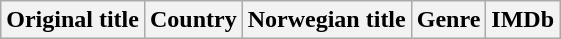<table class="wikitable">
<tr>
<th>Original title</th>
<th>Country</th>
<th>Norwegian title</th>
<th>Genre</th>
<th>IMDb</th>
</tr>
</table>
